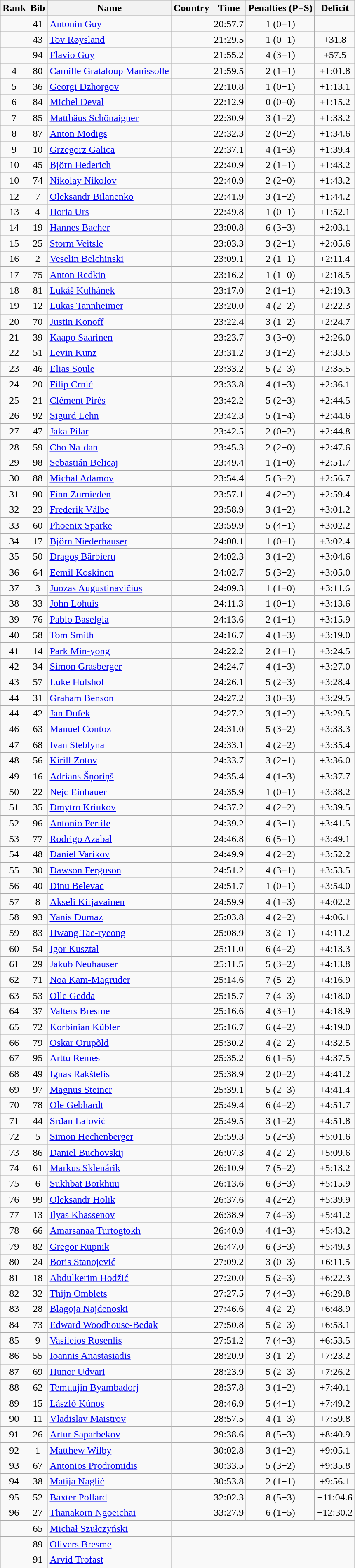<table class="wikitable sortable" style="text-align:center">
<tr>
<th>Rank</th>
<th>Bib</th>
<th>Name</th>
<th>Country</th>
<th>Time</th>
<th>Penalties (P+S)</th>
<th>Deficit</th>
</tr>
<tr>
<td></td>
<td>41</td>
<td align=left><a href='#'>Antonin Guy</a></td>
<td align=left></td>
<td>20:57.7</td>
<td>1 (0+1)</td>
<td></td>
</tr>
<tr>
<td></td>
<td>43</td>
<td align=left><a href='#'>Tov Røysland</a></td>
<td align=left></td>
<td>21:29.5</td>
<td>1 (0+1)</td>
<td>+31.8</td>
</tr>
<tr>
<td></td>
<td>94</td>
<td align=left><a href='#'>Flavio Guy</a></td>
<td align=left></td>
<td>21:55.2</td>
<td>4 (3+1)</td>
<td>+57.5</td>
</tr>
<tr>
<td>4</td>
<td>80</td>
<td align=left><a href='#'>Camille Grataloup Manissolle</a></td>
<td align=left></td>
<td>21:59.5</td>
<td>2 (1+1)</td>
<td>+1:01.8</td>
</tr>
<tr>
<td>5</td>
<td>36</td>
<td align=left><a href='#'>Georgi Dzhorgov</a></td>
<td align=left></td>
<td>22:10.8</td>
<td>1 (0+1)</td>
<td>+1:13.1</td>
</tr>
<tr>
<td>6</td>
<td>84</td>
<td align=left><a href='#'>Michel Deval</a></td>
<td align=left></td>
<td>22:12.9</td>
<td>0 (0+0)</td>
<td>+1:15.2</td>
</tr>
<tr>
<td>7</td>
<td>85</td>
<td align=left><a href='#'>Matthäus Schönaigner</a></td>
<td align=left></td>
<td>22:30.9</td>
<td>3 (1+2)</td>
<td>+1:33.2</td>
</tr>
<tr>
<td>8</td>
<td>87</td>
<td align=left><a href='#'>Anton Modigs</a></td>
<td align=left></td>
<td>22:32.3</td>
<td>2 (0+2)</td>
<td>+1:34.6</td>
</tr>
<tr>
<td>9</td>
<td>10</td>
<td align=left><a href='#'>Grzegorz Galica</a></td>
<td align=left></td>
<td>22:37.1</td>
<td>4 (1+3)</td>
<td>+1:39.4</td>
</tr>
<tr>
<td>10</td>
<td>45</td>
<td align=left><a href='#'>Björn Hederich</a></td>
<td align=left></td>
<td>22:40.9</td>
<td>2 (1+1)</td>
<td>+1:43.2</td>
</tr>
<tr>
<td>10</td>
<td>74</td>
<td align=left><a href='#'>Nikolay Nikolov</a></td>
<td align=left></td>
<td>22:40.9</td>
<td>2 (2+0)</td>
<td>+1:43.2</td>
</tr>
<tr>
<td>12</td>
<td>7</td>
<td align=left><a href='#'>Oleksandr Bilanenko</a></td>
<td align=left></td>
<td>22:41.9</td>
<td>3 (1+2)</td>
<td>+1:44.2</td>
</tr>
<tr>
<td>13</td>
<td>4</td>
<td align=left><a href='#'>Horia Urs</a></td>
<td align=left></td>
<td>22:49.8</td>
<td>1 (0+1)</td>
<td>+1:52.1</td>
</tr>
<tr>
<td>14</td>
<td>19</td>
<td align=left><a href='#'>Hannes Bacher</a></td>
<td align=left></td>
<td>23:00.8</td>
<td>6 (3+3)</td>
<td>+2:03.1</td>
</tr>
<tr>
<td>15</td>
<td>25</td>
<td align=left><a href='#'>Storm Veitsle</a></td>
<td align=left></td>
<td>23:03.3</td>
<td>3 (2+1)</td>
<td>+2:05.6</td>
</tr>
<tr>
<td>16</td>
<td>2</td>
<td align=left><a href='#'>Veselin Belchinski</a></td>
<td align=left></td>
<td>23:09.1</td>
<td>2 (1+1)</td>
<td>+2:11.4</td>
</tr>
<tr>
<td>17</td>
<td>75</td>
<td align=left><a href='#'>Anton Redkin</a></td>
<td align=left></td>
<td>23:16.2</td>
<td>1 (1+0)</td>
<td>+2:18.5</td>
</tr>
<tr>
<td>18</td>
<td>81</td>
<td align=left><a href='#'>Lukáš Kulhánek</a></td>
<td align=left></td>
<td>23:17.0</td>
<td>2 (1+1)</td>
<td>+2:19.3</td>
</tr>
<tr>
<td>19</td>
<td>12</td>
<td align=left><a href='#'>Lukas Tannheimer</a></td>
<td align=left></td>
<td>23:20.0</td>
<td>4 (2+2)</td>
<td>+2:22.3</td>
</tr>
<tr>
<td>20</td>
<td>70</td>
<td align=left><a href='#'>Justin Konoff</a></td>
<td align=left></td>
<td>23:22.4</td>
<td>3 (1+2)</td>
<td>+2:24.7</td>
</tr>
<tr>
<td>21</td>
<td>39</td>
<td align=left><a href='#'>Kaapo Saarinen</a></td>
<td align=left></td>
<td>23:23.7</td>
<td>3 (3+0)</td>
<td>+2:26.0</td>
</tr>
<tr>
<td>22</td>
<td>51</td>
<td align=left><a href='#'>Levin Kunz</a></td>
<td align=left></td>
<td>23:31.2</td>
<td>3 (1+2)</td>
<td>+2:33.5</td>
</tr>
<tr>
<td>23</td>
<td>46</td>
<td align=left><a href='#'>Elias Soule</a></td>
<td align=left></td>
<td>23:33.2</td>
<td>5 (2+3)</td>
<td>+2:35.5</td>
</tr>
<tr>
<td>24</td>
<td>20</td>
<td align=left><a href='#'>Filip Crnić</a></td>
<td align=left></td>
<td>23:33.8</td>
<td>4 (1+3)</td>
<td>+2:36.1</td>
</tr>
<tr>
<td>25</td>
<td>21</td>
<td align=left><a href='#'>Clément Pirès</a></td>
<td align=left></td>
<td>23:42.2</td>
<td>5 (2+3)</td>
<td>+2:44.5</td>
</tr>
<tr>
<td>26</td>
<td>92</td>
<td align=left><a href='#'>Sigurd Lehn</a></td>
<td align=left></td>
<td>23:42.3</td>
<td>5 (1+4)</td>
<td>+2:44.6</td>
</tr>
<tr>
<td>27</td>
<td>47</td>
<td align=left><a href='#'>Jaka Pilar</a></td>
<td align=left></td>
<td>23:42.5</td>
<td>2 (0+2)</td>
<td>+2:44.8</td>
</tr>
<tr>
<td>28</td>
<td>59</td>
<td align=left><a href='#'>Cho Na-dan</a></td>
<td align=left></td>
<td>23:45.3</td>
<td>2 (2+0)</td>
<td>+2:47.6</td>
</tr>
<tr>
<td>29</td>
<td>98</td>
<td align=left><a href='#'>Sebastián Belicaj</a></td>
<td align=left></td>
<td>23:49.4</td>
<td>1 (1+0)</td>
<td>+2:51.7</td>
</tr>
<tr>
<td>30</td>
<td>88</td>
<td align=left><a href='#'>Michal Adamov</a></td>
<td align=left></td>
<td>23:54.4</td>
<td>5 (3+2)</td>
<td>+2:56.7</td>
</tr>
<tr>
<td>31</td>
<td>90</td>
<td align=left><a href='#'>Finn Zurnieden</a></td>
<td align=left></td>
<td>23:57.1</td>
<td>4 (2+2)</td>
<td>+2:59.4</td>
</tr>
<tr>
<td>32</td>
<td>23</td>
<td align=left><a href='#'>Frederik Välbe</a></td>
<td align=left></td>
<td>23:58.9</td>
<td>3 (1+2)</td>
<td>+3:01.2</td>
</tr>
<tr>
<td>33</td>
<td>60</td>
<td align=left><a href='#'>Phoenix Sparke</a></td>
<td align=left></td>
<td>23:59.9</td>
<td>5 (4+1)</td>
<td>+3:02.2</td>
</tr>
<tr>
<td>34</td>
<td>17</td>
<td align=left><a href='#'>Björn Niederhauser</a></td>
<td align=left></td>
<td>24:00.1</td>
<td>1 (0+1)</td>
<td>+3:02.4</td>
</tr>
<tr>
<td>35</td>
<td>50</td>
<td align=left><a href='#'>Dragoș Bărbieru</a></td>
<td align=left></td>
<td>24:02.3</td>
<td>3 (1+2)</td>
<td>+3:04.6</td>
</tr>
<tr>
<td>36</td>
<td>64</td>
<td align=left><a href='#'>Eemil Koskinen</a></td>
<td align=left></td>
<td>24:02.7</td>
<td>5 (3+2)</td>
<td>+3:05.0</td>
</tr>
<tr>
<td>37</td>
<td>3</td>
<td align=left><a href='#'>Juozas Augustinavičius</a></td>
<td align=left></td>
<td>24:09.3</td>
<td>1 (1+0)</td>
<td>+3:11.6</td>
</tr>
<tr>
<td>38</td>
<td>33</td>
<td align=left><a href='#'>John Lohuis</a></td>
<td align=left></td>
<td>24:11.3</td>
<td>1 (0+1)</td>
<td>+3:13.6</td>
</tr>
<tr>
<td>39</td>
<td>76</td>
<td align=left><a href='#'>Pablo Baselgia</a></td>
<td align=left></td>
<td>24:13.6</td>
<td>2 (1+1)</td>
<td>+3:15.9</td>
</tr>
<tr>
<td>40</td>
<td>58</td>
<td align=left><a href='#'>Tom Smith</a></td>
<td align=left></td>
<td>24:16.7</td>
<td>4 (1+3)</td>
<td>+3:19.0</td>
</tr>
<tr>
<td>41</td>
<td>14</td>
<td align=left><a href='#'>Park Min-yong</a></td>
<td align=left></td>
<td>24:22.2</td>
<td>2 (1+1)</td>
<td>+3:24.5</td>
</tr>
<tr>
<td>42</td>
<td>34</td>
<td align=left><a href='#'>Simon Grasberger</a></td>
<td align=left></td>
<td>24:24.7</td>
<td>4 (1+3)</td>
<td>+3:27.0</td>
</tr>
<tr>
<td>43</td>
<td>57</td>
<td align=left><a href='#'>Luke Hulshof</a></td>
<td align=left></td>
<td>24:26.1</td>
<td>5 (2+3)</td>
<td>+3:28.4</td>
</tr>
<tr>
<td>44</td>
<td>31</td>
<td align=left><a href='#'>Graham Benson</a></td>
<td align=left></td>
<td>24:27.2</td>
<td>3 (0+3)</td>
<td>+3:29.5</td>
</tr>
<tr>
<td>44</td>
<td>42</td>
<td align=left><a href='#'>Jan Dufek</a></td>
<td align=left></td>
<td>24:27.2</td>
<td>3 (1+2)</td>
<td>+3:29.5</td>
</tr>
<tr>
<td>46</td>
<td>63</td>
<td align=left><a href='#'>Manuel Contoz</a></td>
<td align=left></td>
<td>24:31.0</td>
<td>5 (3+2)</td>
<td>+3:33.3</td>
</tr>
<tr>
<td>47</td>
<td>68</td>
<td align=left><a href='#'>Ivan Steblyna</a></td>
<td align=left></td>
<td>24:33.1</td>
<td>4 (2+2)</td>
<td>+3:35.4</td>
</tr>
<tr>
<td>48</td>
<td>56</td>
<td align=left><a href='#'>Kirill Zotov</a></td>
<td align=left></td>
<td>24:33.7</td>
<td>3 (2+1)</td>
<td>+3:36.0</td>
</tr>
<tr>
<td>49</td>
<td>16</td>
<td align=left><a href='#'>Adrians Šņoriņš</a></td>
<td align=left></td>
<td>24:35.4</td>
<td>4 (1+3)</td>
<td>+3:37.7</td>
</tr>
<tr>
<td>50</td>
<td>22</td>
<td align=left><a href='#'>Nejc Einhauer</a></td>
<td align=left></td>
<td>24:35.9</td>
<td>1 (0+1)</td>
<td>+3:38.2</td>
</tr>
<tr>
<td>51</td>
<td>35</td>
<td align=left><a href='#'>Dmytro Kriukov</a></td>
<td align=left></td>
<td>24:37.2</td>
<td>4 (2+2)</td>
<td>+3:39.5</td>
</tr>
<tr>
<td>52</td>
<td>96</td>
<td align=left><a href='#'>Antonio Pertile</a></td>
<td align=left></td>
<td>24:39.2</td>
<td>4 (3+1)</td>
<td>+3:41.5</td>
</tr>
<tr>
<td>53</td>
<td>77</td>
<td align=left><a href='#'>Rodrigo Azabal</a></td>
<td align=left></td>
<td>24:46.8</td>
<td>6 (5+1)</td>
<td>+3:49.1</td>
</tr>
<tr>
<td>54</td>
<td>48</td>
<td align=left><a href='#'>Daniel Varikov</a></td>
<td align=left></td>
<td>24:49.9</td>
<td>4 (2+2)</td>
<td>+3:52.2</td>
</tr>
<tr>
<td>55</td>
<td>30</td>
<td align=left><a href='#'>Dawson Ferguson</a></td>
<td align=left></td>
<td>24:51.2</td>
<td>4 (3+1)</td>
<td>+3:53.5</td>
</tr>
<tr>
<td>56</td>
<td>40</td>
<td align=left><a href='#'>Dinu Belevac</a></td>
<td align=left></td>
<td>24:51.7</td>
<td>1 (0+1)</td>
<td>+3:54.0</td>
</tr>
<tr>
<td>57</td>
<td>8</td>
<td align=left><a href='#'>Akseli Kirjavainen</a></td>
<td align=left></td>
<td>24:59.9</td>
<td>4 (1+3)</td>
<td>+4:02.2</td>
</tr>
<tr>
<td>58</td>
<td>93</td>
<td align=left><a href='#'>Yanis Dumaz</a></td>
<td align=left></td>
<td>25:03.8</td>
<td>4 (2+2)</td>
<td>+4:06.1</td>
</tr>
<tr>
<td>59</td>
<td>83</td>
<td align=left><a href='#'>Hwang Tae-ryeong</a></td>
<td align=left></td>
<td>25:08.9</td>
<td>3 (2+1)</td>
<td>+4:11.2</td>
</tr>
<tr>
<td>60</td>
<td>54</td>
<td align=left><a href='#'>Igor Kusztal</a></td>
<td align=left></td>
<td>25:11.0</td>
<td>6 (4+2)</td>
<td>+4:13.3</td>
</tr>
<tr>
<td>61</td>
<td>29</td>
<td align=left><a href='#'>Jakub Neuhauser</a></td>
<td align=left></td>
<td>25:11.5</td>
<td>5 (3+2)</td>
<td>+4:13.8</td>
</tr>
<tr>
<td>62</td>
<td>71</td>
<td align=left><a href='#'>Noa Kam-Magruder</a></td>
<td align=left></td>
<td>25:14.6</td>
<td>7 (5+2)</td>
<td>+4:16.9</td>
</tr>
<tr>
<td>63</td>
<td>53</td>
<td align=left><a href='#'>Olle Gedda</a></td>
<td align=left></td>
<td>25:15.7</td>
<td>7 (4+3)</td>
<td>+4:18.0</td>
</tr>
<tr>
<td>64</td>
<td>37</td>
<td align=left><a href='#'>Valters Bresme</a></td>
<td align=left></td>
<td>25:16.6</td>
<td>4 (3+1)</td>
<td>+4:18.9</td>
</tr>
<tr>
<td>65</td>
<td>72</td>
<td align=left><a href='#'>Korbinian Kübler</a></td>
<td align=left></td>
<td>25:16.7</td>
<td>6 (4+2)</td>
<td>+4:19.0</td>
</tr>
<tr>
<td>66</td>
<td>79</td>
<td align=left><a href='#'>Oskar Orupõld</a></td>
<td align=left></td>
<td>25:30.2</td>
<td>4 (2+2)</td>
<td>+4:32.5</td>
</tr>
<tr>
<td>67</td>
<td>95</td>
<td align=left><a href='#'>Arttu Remes</a></td>
<td align=left></td>
<td>25:35.2</td>
<td>6 (1+5)</td>
<td>+4:37.5</td>
</tr>
<tr>
<td>68</td>
<td>49</td>
<td align=left><a href='#'>Ignas Rakštelis</a></td>
<td align=left></td>
<td>25:38.9</td>
<td>2 (0+2)</td>
<td>+4:41.2</td>
</tr>
<tr>
<td>69</td>
<td>97</td>
<td align=left><a href='#'>Magnus Steiner</a></td>
<td align=left></td>
<td>25:39.1</td>
<td>5 (2+3)</td>
<td>+4:41.4</td>
</tr>
<tr>
<td>70</td>
<td>78</td>
<td align=left><a href='#'>Ole Gebhardt</a></td>
<td align=left></td>
<td>25:49.4</td>
<td>6 (4+2)</td>
<td>+4:51.7</td>
</tr>
<tr>
<td>71</td>
<td>44</td>
<td align=left><a href='#'>Srđan Lalović</a></td>
<td align=left></td>
<td>25:49.5</td>
<td>3 (1+2)</td>
<td>+4:51.8</td>
</tr>
<tr>
<td>72</td>
<td>5</td>
<td align=left><a href='#'>Simon Hechenberger</a></td>
<td align=left></td>
<td>25:59.3</td>
<td>5 (2+3)</td>
<td>+5:01.6</td>
</tr>
<tr>
<td>73</td>
<td>86</td>
<td align=left><a href='#'>Daniel Buchovskij</a></td>
<td align=left></td>
<td>26:07.3</td>
<td>4 (2+2)</td>
<td>+5:09.6</td>
</tr>
<tr>
<td>74</td>
<td>61</td>
<td align=left><a href='#'>Markus Sklenárik</a></td>
<td align=left></td>
<td>26:10.9</td>
<td>7 (5+2)</td>
<td>+5:13.2</td>
</tr>
<tr>
<td>75</td>
<td>6</td>
<td align=left><a href='#'>Sukhbat Borkhuu</a></td>
<td align=left></td>
<td>26:13.6</td>
<td>6 (3+3)</td>
<td>+5:15.9</td>
</tr>
<tr>
<td>76</td>
<td>99</td>
<td align=left><a href='#'>Oleksandr Holik</a></td>
<td align=left></td>
<td>26:37.6</td>
<td>4 (2+2)</td>
<td>+5:39.9</td>
</tr>
<tr>
<td>77</td>
<td>13</td>
<td align=left><a href='#'>Ilyas Khassenov</a></td>
<td align=left></td>
<td>26:38.9</td>
<td>7 (4+3)</td>
<td>+5:41.2</td>
</tr>
<tr>
<td>78</td>
<td>66</td>
<td align=left><a href='#'>Amarsanaa Turtogtokh</a></td>
<td align=left></td>
<td>26:40.9</td>
<td>4 (1+3)</td>
<td>+5:43.2</td>
</tr>
<tr>
<td>79</td>
<td>82</td>
<td align=left><a href='#'>Gregor Rupnik</a></td>
<td align=left></td>
<td>26:47.0</td>
<td>6 (3+3)</td>
<td>+5:49.3</td>
</tr>
<tr>
<td>80</td>
<td>24</td>
<td align=left><a href='#'>Boris Stanojević</a></td>
<td align=left></td>
<td>27:09.2</td>
<td>3 (0+3)</td>
<td>+6:11.5</td>
</tr>
<tr>
<td>81</td>
<td>18</td>
<td align=left><a href='#'>Abdulkerim Hodžić</a></td>
<td align=left></td>
<td>27:20.0</td>
<td>5 (2+3)</td>
<td>+6:22.3</td>
</tr>
<tr>
<td>82</td>
<td>32</td>
<td align=left><a href='#'>Thijn Omblets</a></td>
<td align=left></td>
<td>27:27.5</td>
<td>7 (4+3)</td>
<td>+6:29.8</td>
</tr>
<tr>
<td>83</td>
<td>28</td>
<td align=left><a href='#'>Blagoja Najdenoski</a></td>
<td align=left></td>
<td>27:46.6</td>
<td>4 (2+2)</td>
<td>+6:48.9</td>
</tr>
<tr>
<td>84</td>
<td>73</td>
<td align=left><a href='#'>Edward Woodhouse-Bedak</a></td>
<td align=left></td>
<td>27:50.8</td>
<td>5 (2+3)</td>
<td>+6:53.1</td>
</tr>
<tr>
<td>85</td>
<td>9</td>
<td align=left><a href='#'>Vasileios Rosenlis</a></td>
<td align=left></td>
<td>27:51.2</td>
<td>7 (4+3)</td>
<td>+6:53.5</td>
</tr>
<tr>
<td>86</td>
<td>55</td>
<td align=left><a href='#'>Ioannis Anastasiadis</a></td>
<td align=left></td>
<td>28:20.9</td>
<td>3 (1+2)</td>
<td>+7:23.2</td>
</tr>
<tr>
<td>87</td>
<td>69</td>
<td align=left><a href='#'>Hunor Udvari</a></td>
<td align=left></td>
<td>28:23.9</td>
<td>5 (2+3)</td>
<td>+7:26.2</td>
</tr>
<tr>
<td>88</td>
<td>62</td>
<td align=left><a href='#'>Temuujin Byambadorj</a></td>
<td align=left></td>
<td>28:37.8</td>
<td>3 (1+2)</td>
<td>+7:40.1</td>
</tr>
<tr>
<td>89</td>
<td>15</td>
<td align=left><a href='#'>László Kúnos</a></td>
<td align=left></td>
<td>28:46.9</td>
<td>5 (4+1)</td>
<td>+7:49.2</td>
</tr>
<tr>
<td>90</td>
<td>11</td>
<td align=left><a href='#'>Vladislav Maistrov</a></td>
<td align=left></td>
<td>28:57.5</td>
<td>4 (1+3)</td>
<td>+7:59.8</td>
</tr>
<tr>
<td>91</td>
<td>26</td>
<td align=left><a href='#'>Artur Saparbekov</a></td>
<td align=left></td>
<td>29:38.6</td>
<td>8 (5+3)</td>
<td>+8:40.9</td>
</tr>
<tr>
<td>92</td>
<td>1</td>
<td align=left><a href='#'>Matthew Wilby</a></td>
<td align=left></td>
<td>30:02.8</td>
<td>3 (1+2)</td>
<td>+9:05.1</td>
</tr>
<tr>
<td>93</td>
<td>67</td>
<td align=left><a href='#'>Antonios Prodromidis</a></td>
<td align=left></td>
<td>30:33.5</td>
<td>5 (3+2)</td>
<td>+9:35.8</td>
</tr>
<tr>
<td>94</td>
<td>38</td>
<td align=left><a href='#'>Matija Naglić</a></td>
<td align=left></td>
<td>30:53.8</td>
<td>2 (1+1)</td>
<td>+9:56.1</td>
</tr>
<tr>
<td>95</td>
<td>52</td>
<td align=left><a href='#'>Baxter Pollard</a></td>
<td align=left></td>
<td>32:02.3</td>
<td>8 (5+3)</td>
<td>+11:04.6</td>
</tr>
<tr>
<td>96</td>
<td>27</td>
<td align=left><a href='#'>Thanakorn Ngoeichai</a></td>
<td align=left></td>
<td>33:27.9</td>
<td>6 (1+5)</td>
<td>+12:30.2</td>
</tr>
<tr>
<td></td>
<td>65</td>
<td align=left><a href='#'>Michał Szułczyński</a></td>
<td align=left></td>
<td colspan=3></td>
</tr>
<tr>
<td rowspan=2></td>
<td>89</td>
<td align=left><a href='#'>Olivers Bresme</a></td>
<td align=left></td>
<td rowspan=2 colspan=3></td>
</tr>
<tr>
<td>91</td>
<td align=left><a href='#'>Arvid Trofast</a></td>
<td align=left></td>
</tr>
</table>
